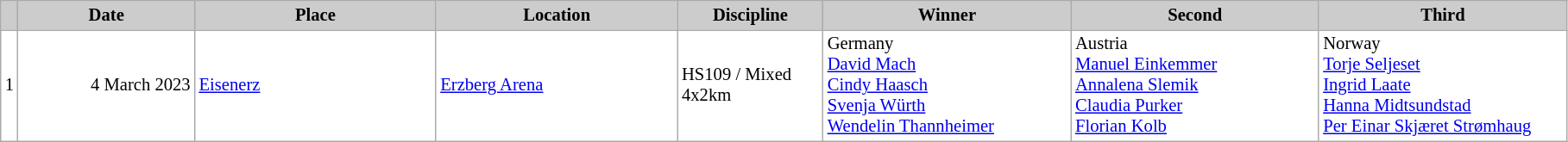<table class="wikitable plainrowheaders" style="background:#fff; font-size:86%; line-height:16px; border:grey solid 1px; border-collapse:collapse;">
<tr>
<th scope="col" style="background:#ccc; width=20 px;"></th>
<th scope="col" style="background:#ccc; width:130px;">Date</th>
<th scope="col" style="background:#ccc; width:180px;">Place</th>
<th scope="col" style="background:#ccc; width:180px;">Location</th>
<th scope="col" style="background:#ccc; width:106px;">Discipline</th>
<th scope="col" style="background:#ccc; width:185px;">Winner</th>
<th scope="col" style="background:#ccc; width:185px;">Second</th>
<th scope="col" style="background:#ccc; width:185px;">Third</th>
</tr>
<tr>
<td align="center">1</td>
<td align="right">4 March 2023</td>
<td rowspan=1> <a href='#'>Eisenerz</a></td>
<td rowspan=1><a href='#'>Erzberg Arena</a></td>
<td>HS109 / Mixed 4x2km</td>
<td> Germany <br> <a href='#'>David Mach</a> <br> <a href='#'>Cindy Haasch</a> <br> <a href='#'>Svenja Würth</a> <br> <a href='#'>Wendelin Thannheimer</a></td>
<td> Austria <br> <a href='#'>Manuel Einkemmer</a> <br> <a href='#'>Annalena Slemik</a> <br> <a href='#'>Claudia Purker</a> <br> <a href='#'>Florian Kolb</a></td>
<td> Norway <br> <a href='#'>Torje Seljeset</a> <br> <a href='#'>Ingrid Laate</a> <br> <a href='#'>Hanna Midtsundstad</a> <br> <a href='#'>Per Einar Skjæret Strømhaug</a></td>
</tr>
</table>
